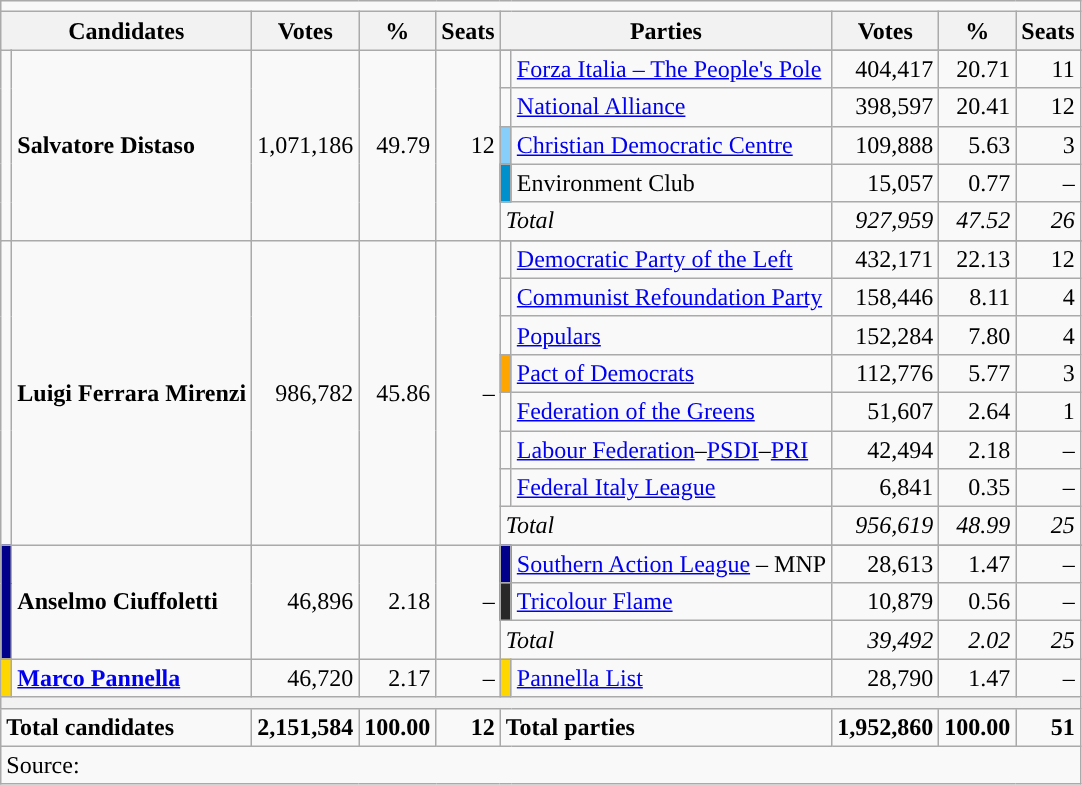<table class="wikitable">
<tr>
<td colspan=10></td>
</tr>
<tr>
<th colspan=2>Candidates</th>
<th>Votes</th>
<th>%</th>
<th>Seats</th>
<th colspan=2>Parties</th>
<th>Votes</th>
<th>%</th>
<th>Seats</th>
</tr>
<tr>
<td rowspan=6></td>
<td rowspan=6><strong>Salvatore Distaso</strong></td>
<td rowspan=6 align=right>1,071,186</td>
<td rowspan=6 align=right>49.79</td>
<td rowspan=6 align=right>12</td>
</tr>
<tr>
<td></td>
<td><a href='#'>Forza Italia – The People's Pole</a></td>
<td align=right>404,417</td>
<td align=right>20.71</td>
<td align=right>11</td>
</tr>
<tr>
<td></td>
<td><a href='#'>National Alliance</a></td>
<td align=right>398,597</td>
<td align=right>20.41</td>
<td align=right>12</td>
</tr>
<tr>
<td bgcolor="lightskyblue"></td>
<td><a href='#'>Christian Democratic Centre</a></td>
<td align=right>109,888</td>
<td align=right>5.63</td>
<td align=right>3</td>
</tr>
<tr>
<td bgcolor="#0090CC"></td>
<td>Environment Club</td>
<td align=right>15,057</td>
<td align=right>0.77</td>
<td align=right>–</td>
</tr>
<tr>
<td colspan=2><em>Total</em></td>
<td align=right><em>927,959</em></td>
<td align=right><em>47.52</em></td>
<td align=right><em>26</em></td>
</tr>
<tr>
<td rowspan=9></td>
<td rowspan=9><strong>Luigi Ferrara Mirenzi</strong></td>
<td rowspan=9 align=right>986,782</td>
<td rowspan=9 align=right>45.86</td>
<td rowspan=9 align=right>–</td>
</tr>
<tr>
<td></td>
<td><a href='#'>Democratic Party of the Left</a></td>
<td align=right>432,171</td>
<td align=right>22.13</td>
<td align=right>12</td>
</tr>
<tr>
<td></td>
<td><a href='#'>Communist Refoundation Party</a></td>
<td align=right>158,446</td>
<td align=right>8.11</td>
<td align=right>4</td>
</tr>
<tr>
<td></td>
<td><a href='#'>Populars</a></td>
<td align=right>152,284</td>
<td align=right>7.80</td>
<td align=right>4</td>
</tr>
<tr>
<td bgcolor="orange"></td>
<td><a href='#'>Pact of Democrats</a></td>
<td align=right>112,776</td>
<td align=right>5.77</td>
<td align=right>3</td>
</tr>
<tr>
<td></td>
<td><a href='#'>Federation of the Greens</a></td>
<td align=right>51,607</td>
<td align=right>2.64</td>
<td align=right>1</td>
</tr>
<tr>
<td></td>
<td><a href='#'>Labour Federation</a>–<a href='#'>PSDI</a>–<a href='#'>PRI</a></td>
<td align=right>42,494</td>
<td align=right>2.18</td>
<td align=right>–</td>
</tr>
<tr>
<td></td>
<td><a href='#'>Federal Italy League</a></td>
<td align=right>6,841</td>
<td align=right>0.35</td>
<td align=right>–</td>
</tr>
<tr>
<td colspan=2><em>Total</em></td>
<td align=right><em>956,619</em></td>
<td align=right><em>48.99</em></td>
<td align=right><em>25</em></td>
</tr>
<tr>
<td rowspan=4 bgcolor="darkblue"></td>
<td rowspan=4><strong>Anselmo Ciuffoletti</strong></td>
<td rowspan=4 align=right>46,896</td>
<td rowspan=4 align=right>2.18</td>
<td rowspan=4 align=right>–</td>
</tr>
<tr>
<td bgcolor="darkblue"></td>
<td><a href='#'>Southern Action League</a> – MNP</td>
<td align=right>28,613</td>
<td align=right>1.47</td>
<td align=right>–</td>
</tr>
<tr>
<td bgcolor="#282828"></td>
<td><a href='#'>Tricolour Flame</a></td>
<td align=right>10,879</td>
<td align=right>0.56</td>
<td align=right>–</td>
</tr>
<tr>
<td colspan=2><em>Total</em></td>
<td align=right><em>39,492</em></td>
<td align=right><em>2.02</em></td>
<td align=right><em>25</em></td>
</tr>
<tr>
<td bgcolor="gold"></td>
<td><strong><a href='#'>Marco Pannella</a></strong></td>
<td align=right>46,720</td>
<td align=right>2.17</td>
<td align=right>–</td>
<td bgcolor="gold"></td>
<td><a href='#'>Pannella List</a></td>
<td align=right>28,790</td>
<td align=right>1.47</td>
<td align=right>–</td>
</tr>
<tr>
<th colspan=10></th>
</tr>
<tr>
<td colspan=2><strong>Total candidates</strong></td>
<td align=right><strong>2,151,584</strong></td>
<td align=right><strong>100.00</strong></td>
<td align=right><strong>12</strong></td>
<td colspan=2><strong>Total parties</strong></td>
<td align=right><strong>1,952,860</strong></td>
<td align=right><strong>100.00</strong></td>
<td align=right><strong>51</strong></td>
</tr>
<tr>
<td colspan=10>Source: </td>
</tr>
</table>
